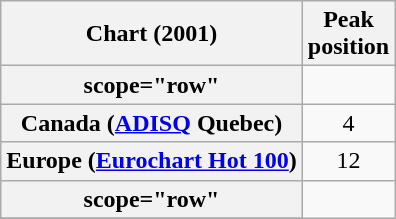<table class="wikitable sortable plainrowheaders">
<tr>
<th>Chart (2001)</th>
<th>Peak<br>position</th>
</tr>
<tr>
<th>scope="row"</th>
</tr>
<tr>
<th scope="row">Canada (<a href='#'>ADISQ</a> Quebec)</th>
<td align="center">4</td>
</tr>
<tr>
<th scope="row">Europe (<a href='#'>Eurochart Hot 100</a>)</th>
<td style="text-align:center;">12</td>
</tr>
<tr>
<th>scope="row"</th>
</tr>
<tr>
</tr>
</table>
